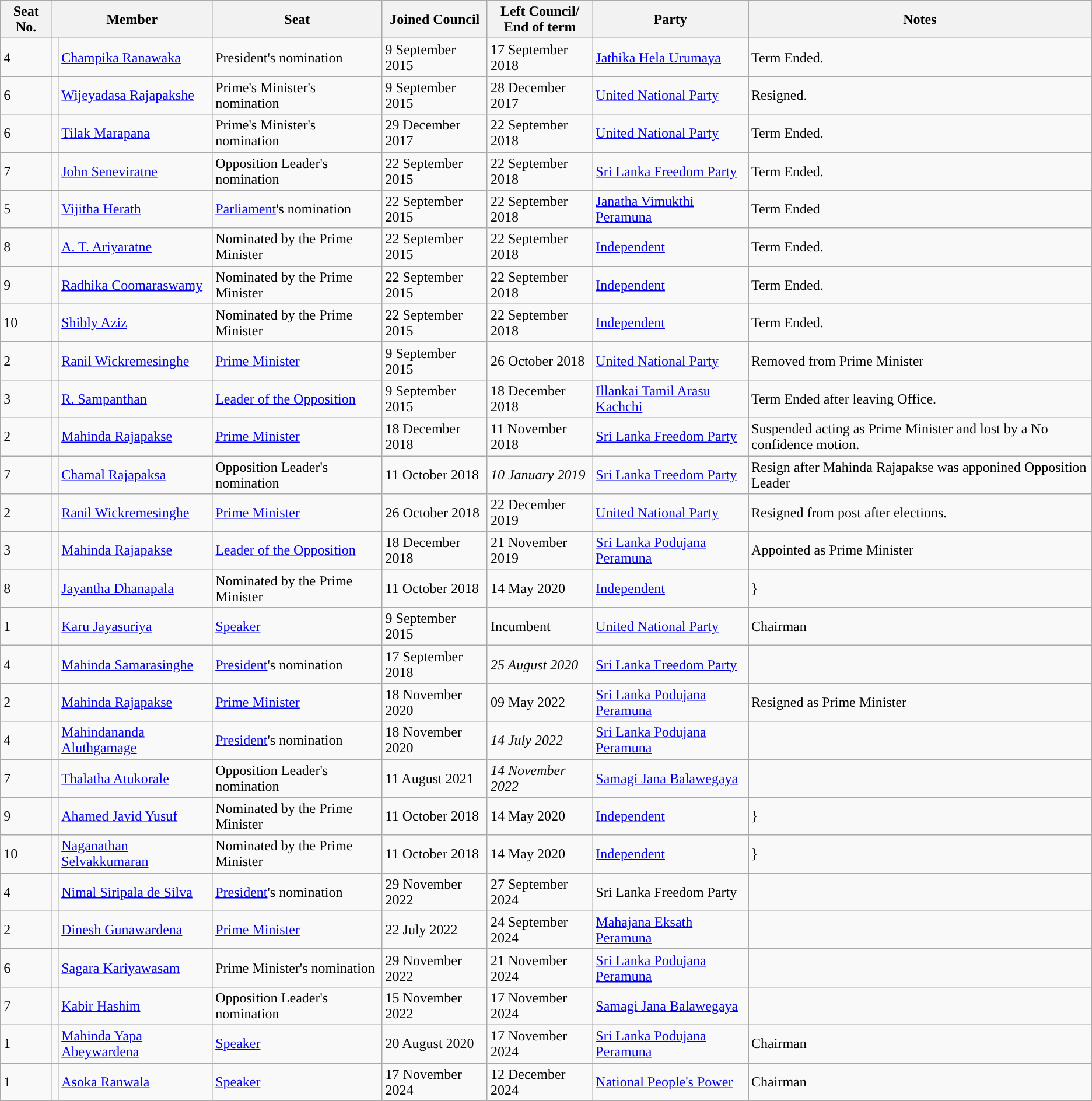<table class="wikitable sortable">
<tr>
<th>Seat No.</th>
<th colspan=2>Member</th>
<th>Seat</th>
<th>Joined Council</th>
<th>Left Council/<br>End of term</th>
<th>Party</th>
<th>Notes</th>
</tr>
<tr>
<td>4</td>
<td style="background:"></td>
<td><a href='#'>Champika Ranawaka</a></td>
<td>President's nomination</td>
<td>9 September 2015</td>
<td>17 September 2018</td>
<td><a href='#'>Jathika Hela Urumaya</a></td>
<td>Term Ended.</td>
</tr>
<tr>
<td>6</td>
<td style="background:"></td>
<td><a href='#'>Wijeyadasa Rajapakshe</a></td>
<td>Prime's Minister's nomination</td>
<td>9 September 2015</td>
<td>28 December 2017</td>
<td><a href='#'>United National Party</a></td>
<td>Resigned.</td>
</tr>
<tr>
<td>6</td>
<td style="background:"></td>
<td><a href='#'>Tilak Marapana</a></td>
<td>Prime's Minister's nomination</td>
<td>29 December 2017</td>
<td>22 September 2018</td>
<td><a href='#'>United National Party</a></td>
<td>Term Ended.</td>
</tr>
<tr>
<td>7</td>
<td style="background:"></td>
<td><a href='#'>John Seneviratne</a></td>
<td>Opposition Leader's nomination</td>
<td>22 September 2015</td>
<td>22 September 2018</td>
<td><a href='#'>Sri Lanka Freedom Party</a></td>
<td>Term Ended.</td>
</tr>
<tr>
<td>5</td>
<td style="background:"></td>
<td><a href='#'>Vijitha Herath</a></td>
<td><a href='#'>Parliament</a>'s nomination</td>
<td>22 September 2015</td>
<td>22 September 2018</td>
<td><a href='#'>Janatha Vimukthi Peramuna</a></td>
<td>Term Ended</td>
</tr>
<tr>
<td>8</td>
<td style="background:"></td>
<td><a href='#'>A. T. Ariyaratne</a></td>
<td>Nominated by the Prime Minister</td>
<td>22 September 2015</td>
<td>22 September 2018</td>
<td><a href='#'>Independent</a></td>
<td>Term Ended.</td>
</tr>
<tr>
<td>9</td>
<td style="background:"></td>
<td><a href='#'>Radhika Coomaraswamy</a></td>
<td>Nominated by the Prime Minister</td>
<td>22 September 2015</td>
<td>22 September 2018</td>
<td><a href='#'>Independent</a></td>
<td>Term Ended.</td>
</tr>
<tr>
<td>10</td>
<td style="background:"></td>
<td><a href='#'>Shibly Aziz</a></td>
<td>Nominated by the Prime Minister</td>
<td>22 September 2015</td>
<td>22 September 2018</td>
<td><a href='#'>Independent</a></td>
<td>Term Ended.</td>
</tr>
<tr>
<td>2</td>
<td style="background:"></td>
<td><a href='#'>Ranil Wickremesinghe</a></td>
<td><a href='#'>Prime Minister</a></td>
<td>9 September 2015</td>
<td>26 October 2018</td>
<td><a href='#'>United National Party</a></td>
<td>Removed from Prime Minister </td>
</tr>
<tr>
<td>3</td>
<td style="background:"></td>
<td><a href='#'>R. Sampanthan</a></td>
<td><a href='#'>Leader of the Opposition</a></td>
<td>9 September 2015</td>
<td>18 December 2018</td>
<td><a href='#'>Illankai Tamil Arasu Kachchi</a></td>
<td>Term Ended after leaving Office.</td>
</tr>
<tr>
<td>2</td>
<td style="background:"></td>
<td><a href='#'>Mahinda Rajapakse</a></td>
<td><a href='#'>Prime Minister</a></td>
<td>18 December 2018</td>
<td>11 November 2018</td>
<td><a href='#'>Sri Lanka Freedom Party</a></td>
<td>Suspended acting as Prime Minister and lost by a No confidence motion.</td>
</tr>
<tr>
<td>7</td>
<td style="background:"></td>
<td><a href='#'>Chamal Rajapaksa</a></td>
<td>Opposition Leader's nomination</td>
<td>11 October 2018</td>
<td><em>10 January 2019</em></td>
<td><a href='#'>Sri Lanka Freedom Party</a></td>
<td>Resign after Mahinda Rajapakse was apponined Opposition Leader</td>
</tr>
<tr>
<td>2</td>
<td style="background:"></td>
<td><a href='#'>Ranil Wickremesinghe</a></td>
<td><a href='#'>Prime Minister</a></td>
<td>26 October 2018</td>
<td>22 December 2019</td>
<td><a href='#'>United National Party</a></td>
<td>Resigned from post after elections.</td>
</tr>
<tr>
<td>3</td>
<td style="background:"></td>
<td><a href='#'>Mahinda Rajapakse</a></td>
<td><a href='#'>Leader of the Opposition</a></td>
<td>18 December 2018</td>
<td>21 November 2019</td>
<td><a href='#'>Sri Lanka Podujana Peramuna</a></td>
<td>Appointed as Prime Minister </td>
</tr>
<tr>
<td>8</td>
<td style="background:"></td>
<td><a href='#'>Jayantha Dhanapala</a></td>
<td>Nominated by the Prime Minister</td>
<td>11 October 2018</td>
<td>14 May 2020</td>
<td><a href='#'>Independent</a></td>
<td Resigned.>}</td>
</tr>
<tr>
<td>1</td>
<td style="background:"></td>
<td><a href='#'>Karu Jayasuriya</a></td>
<td><a href='#'>Speaker</a></td>
<td>9 September 2015</td>
<td>Incumbent</td>
<td><a href='#'>United National Party</a></td>
<td>Chairman</td>
</tr>
<tr>
<td>4</td>
<td style="background:"></td>
<td><a href='#'>Mahinda Samarasinghe</a></td>
<td><a href='#'>President</a>'s nomination</td>
<td>17 September 2018</td>
<td><em>25 August 2020</em></td>
<td><a href='#'>Sri Lanka Freedom Party</a></td>
<td></td>
</tr>
<tr>
<td>2</td>
<td style="background:"></td>
<td><a href='#'>Mahinda Rajapakse</a></td>
<td><a href='#'>Prime Minister</a></td>
<td>18 November 2020</td>
<td>09 May 2022</td>
<td><a href='#'>Sri Lanka Podujana Peramuna</a></td>
<td>Resigned as Prime Minister </td>
</tr>
<tr>
<td>4</td>
<td style="background:"></td>
<td><a href='#'>Mahindananda Aluthgamage</a></td>
<td><a href='#'>President</a>'s nomination</td>
<td>18 November 2020</td>
<td><em>14 July 2022</em></td>
<td><a href='#'>Sri Lanka Podujana Peramuna</a></td>
<td></td>
</tr>
<tr>
<td>7</td>
<td style="background:"></td>
<td><a href='#'>Thalatha Atukorale</a></td>
<td>Opposition Leader's nomination</td>
<td>11 August 2021</td>
<td><em>14 November 2022</em></td>
<td><a href='#'>Samagi Jana Balawegaya</a></td>
<td></td>
</tr>
<tr>
<td>9</td>
<td style="background:"></td>
<td><a href='#'>Ahamed Javid Yusuf </a></td>
<td>Nominated by the Prime Minister</td>
<td>11 October 2018</td>
<td>14 May 2020</td>
<td><a href='#'>Independent</a></td>
<td Removed under 20th amendment.>}</td>
</tr>
<tr>
<td>10</td>
<td style="background:"></td>
<td><a href='#'>Naganathan Selvakkumaran</a></td>
<td>Nominated by the Prime Minister</td>
<td>11 October 2018</td>
<td>14 May 2020</td>
<td><a href='#'>Independent</a></td>
<td Removed under 20th amendment .>}</td>
</tr>
<tr>
<td>4</td>
<td style="background:"></td>
<td><a href='#'>Nimal Siripala de Silva</a></td>
<td><a href='#'>President</a>'s nomination</td>
<td>29 November 2022</td>
<td>27 September 2024</td>
<td>Sri Lanka Freedom Party</td>
<td></td>
</tr>
<tr>
<td>2</td>
<td style="background:"></td>
<td><a href='#'>Dinesh Gunawardena</a></td>
<td><a href='#'>Prime Minister</a></td>
<td>22 July 2022</td>
<td>24 September 2024</td>
<td><a href='#'>Mahajana Eksath Peramuna</a></td>
<td></td>
</tr>
<tr>
<td>6</td>
<td style="background:"></td>
<td><a href='#'>Sagara Kariyawasam</a></td>
<td>Prime Minister's nomination</td>
<td>29 November 2022</td>
<td>21 November 2024</td>
<td><a href='#'>Sri Lanka Podujana Peramuna</a></td>
<td></td>
</tr>
<tr>
<td>7</td>
<td style="background:"></td>
<td><a href='#'>Kabir Hashim</a></td>
<td>Opposition Leader's nomination</td>
<td>15 November 2022</td>
<td>17 November 2024</td>
<td><a href='#'>Samagi Jana Balawegaya</a></td>
<td></td>
</tr>
<tr>
<td>1</td>
<td style="background:"></td>
<td><a href='#'>Mahinda Yapa Abeywardena</a></td>
<td><a href='#'>Speaker</a></td>
<td>20 August 2020</td>
<td>17 November 2024</td>
<td><a href='#'>Sri Lanka Podujana Peramuna</a></td>
<td>Chairman</td>
</tr>
<tr>
<td>1</td>
<td style="background:"></td>
<td><a href='#'>Asoka Ranwala</a></td>
<td><a href='#'>Speaker</a></td>
<td>17 November 2024</td>
<td>12 December 2024</td>
<td><a href='#'>National People's Power</a></td>
<td>Chairman</td>
</tr>
</table>
